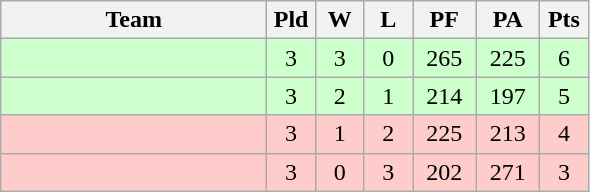<table class="wikitable" style="text-align:center;">
<tr>
<th width=170>Team</th>
<th width=25>Pld</th>
<th width=25>W</th>
<th width=25>L</th>
<th width=35>PF</th>
<th width=35>PA</th>
<th width=25>Pts</th>
</tr>
<tr bgcolor=#ccffcc>
<td align="left"></td>
<td>3</td>
<td>3</td>
<td>0</td>
<td>265</td>
<td>225</td>
<td>6</td>
</tr>
<tr bgcolor=#ccffcc>
<td align="left"></td>
<td>3</td>
<td>2</td>
<td>1</td>
<td>214</td>
<td>197</td>
<td>5</td>
</tr>
<tr bgcolor=#ffcccc>
<td align="left"></td>
<td>3</td>
<td>1</td>
<td>2</td>
<td>225</td>
<td>213</td>
<td>4</td>
</tr>
<tr bgcolor=#ffcccc>
<td align="left"></td>
<td>3</td>
<td>0</td>
<td>3</td>
<td>202</td>
<td>271</td>
<td>3</td>
</tr>
</table>
